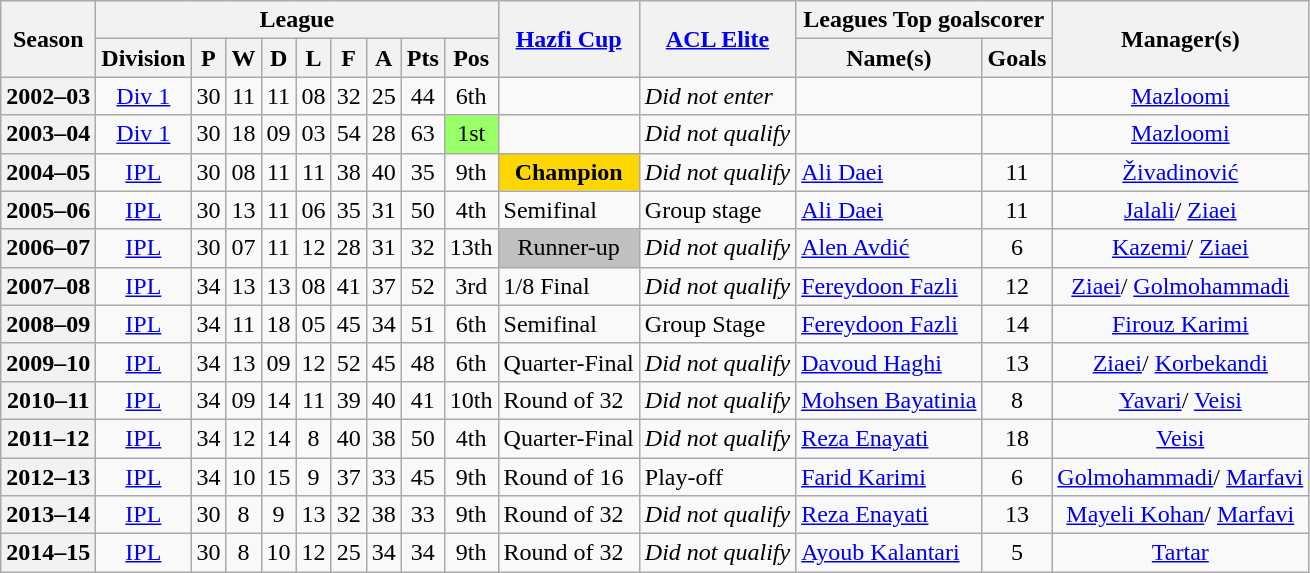<table class="wikitable" style="text-align: center">
<tr>
<th rowspan=2>Season</th>
<th colspan=9>League</th>
<th rowspan=2><a href='#'>Hazfi Cup</a></th>
<th rowspan=2><a href='#'>ACL Elite</a></th>
<th colspan=2>Leagues Top goalscorer</th>
<th rowspan=2>Manager(s)</th>
</tr>
<tr>
<th>Division</th>
<th>P</th>
<th>W</th>
<th>D</th>
<th>L</th>
<th>F</th>
<th>A</th>
<th>Pts</th>
<th>Pos</th>
<th>Name(s)</th>
<th>Goals</th>
</tr>
<tr>
<th>2002–03</th>
<td><a href='#'>Div 1</a></td>
<td>30</td>
<td>11</td>
<td>11</td>
<td>08</td>
<td>32</td>
<td>25</td>
<td>44</td>
<td>6th</td>
<td align=left></td>
<td align=left><em>Did not enter</em></td>
<td align=left></td>
<td></td>
<td><a href='#'>Mazloomi</a></td>
</tr>
<tr>
<th>2003–04</th>
<td><a href='#'>Div 1</a></td>
<td>30</td>
<td>18</td>
<td>09</td>
<td>03</td>
<td>54</td>
<td>28</td>
<td>63</td>
<td bgcolor=99FF66>1st</td>
<td align=left></td>
<td align=left><em>Did not qualify</em></td>
<td align=left></td>
<td></td>
<td><a href='#'>Mazloomi</a></td>
</tr>
<tr>
<th>2004–05</th>
<td><a href='#'>IPL</a></td>
<td>30</td>
<td>08</td>
<td>11</td>
<td>11</td>
<td>38</td>
<td>40</td>
<td>35</td>
<td>9th</td>
<td bgcolor=gold><strong>Champion</strong></td>
<td align=left><em>Did not qualify</em></td>
<td align=left><a href='#'>Ali Daei</a></td>
<td>11</td>
<td><a href='#'>Živadinović</a></td>
</tr>
<tr>
<th>2005–06</th>
<td><a href='#'>IPL</a></td>
<td>30</td>
<td>13</td>
<td>11</td>
<td>06</td>
<td>35</td>
<td>31</td>
<td>50</td>
<td>4th</td>
<td align=left>Semifinal</td>
<td align=left>Group stage</td>
<td align=left><a href='#'>Ali Daei</a></td>
<td>11</td>
<td><a href='#'>Jalali</a>/ <a href='#'>Ziaei</a></td>
</tr>
<tr>
<th>2006–07</th>
<td><a href='#'>IPL</a></td>
<td>30</td>
<td>07</td>
<td>11</td>
<td>12</td>
<td>28</td>
<td>31</td>
<td>32</td>
<td>13th</td>
<td bgcolor=silver>Runner-up</td>
<td align=left><em>Did not qualify</em></td>
<td align=left><a href='#'>Alen Avdić</a></td>
<td>6</td>
<td><a href='#'>Kazemi</a>/ <a href='#'>Ziaei</a></td>
</tr>
<tr>
<th>2007–08</th>
<td><a href='#'>IPL</a></td>
<td>34</td>
<td>13</td>
<td>13</td>
<td>08</td>
<td>41</td>
<td>37</td>
<td>52</td>
<td>3rd</td>
<td align=left>1/8 Final</td>
<td align=left><em>Did not qualify</em></td>
<td align=left><a href='#'>Fereydoon Fazli</a></td>
<td>12</td>
<td><a href='#'>Ziaei</a>/ <a href='#'>Golmohammadi</a></td>
</tr>
<tr>
<th>2008–09</th>
<td><a href='#'>IPL</a></td>
<td>34</td>
<td>11</td>
<td>18</td>
<td>05</td>
<td>45</td>
<td>34</td>
<td>51</td>
<td>6th</td>
<td align=left>Semifinal</td>
<td align=left>Group Stage</td>
<td align=left><a href='#'>Fereydoon Fazli</a></td>
<td>14</td>
<td><a href='#'>Firouz Karimi</a></td>
</tr>
<tr>
<th>2009–10</th>
<td><a href='#'>IPL</a></td>
<td>34</td>
<td>13</td>
<td>09</td>
<td>12</td>
<td>52</td>
<td>45</td>
<td>48</td>
<td>6th</td>
<td align=left>Quarter-Final</td>
<td align=left><em>Did not qualify</em></td>
<td align=left><a href='#'>Davoud Haghi</a></td>
<td>13</td>
<td><a href='#'>Ziaei</a>/ <a href='#'>Korbekandi</a></td>
</tr>
<tr>
<th>2010–11</th>
<td><a href='#'>IPL</a></td>
<td>34</td>
<td>09</td>
<td>14</td>
<td>11</td>
<td>39</td>
<td>40</td>
<td>41</td>
<td>10th</td>
<td align=left>Round of 32</td>
<td align=left><em>Did not qualify</em></td>
<td align=left><a href='#'>Mohsen Bayatinia</a></td>
<td>8</td>
<td><a href='#'>Yavari</a>/ <a href='#'>Veisi</a></td>
</tr>
<tr>
<th>2011–12</th>
<td><a href='#'>IPL</a></td>
<td>34</td>
<td>12</td>
<td>14</td>
<td>8</td>
<td>40</td>
<td>38</td>
<td>50</td>
<td>4th</td>
<td align=left>Quarter-Final</td>
<td align=left><em>Did not qualify</em></td>
<td align=left><a href='#'>Reza Enayati</a></td>
<td>18</td>
<td><a href='#'>Veisi</a></td>
</tr>
<tr>
<th>2012–13</th>
<td><a href='#'>IPL</a></td>
<td>34</td>
<td>10</td>
<td>15</td>
<td>9</td>
<td>37</td>
<td>33</td>
<td>45</td>
<td>9th</td>
<td align=left>Round of 16</td>
<td align=left>Play-off</td>
<td align=left><a href='#'>Farid Karimi</a></td>
<td>6</td>
<td><a href='#'>Golmohammadi</a>/ <a href='#'>Marfavi</a></td>
</tr>
<tr>
<th>2013–14</th>
<td><a href='#'>IPL</a></td>
<td>30</td>
<td>8</td>
<td>9</td>
<td>13</td>
<td>32</td>
<td>38</td>
<td>33</td>
<td>9th</td>
<td align=left>Round of 32</td>
<td align=left><em>Did not qualify</em></td>
<td align=left><a href='#'>Reza Enayati</a></td>
<td>13</td>
<td><a href='#'>Mayeli Kohan</a>/ <a href='#'>Marfavi</a></td>
</tr>
<tr>
<th>2014–15</th>
<td><a href='#'>IPL</a></td>
<td>30</td>
<td>8</td>
<td>10</td>
<td>12</td>
<td>25</td>
<td>34</td>
<td>34</td>
<td>9th</td>
<td align=left>Round of 32</td>
<td align=left><em>Did not qualify</em></td>
<td align=left><a href='#'>Ayoub Kalantari</a></td>
<td>5</td>
<td><a href='#'>Tartar</a></td>
</tr>
</table>
